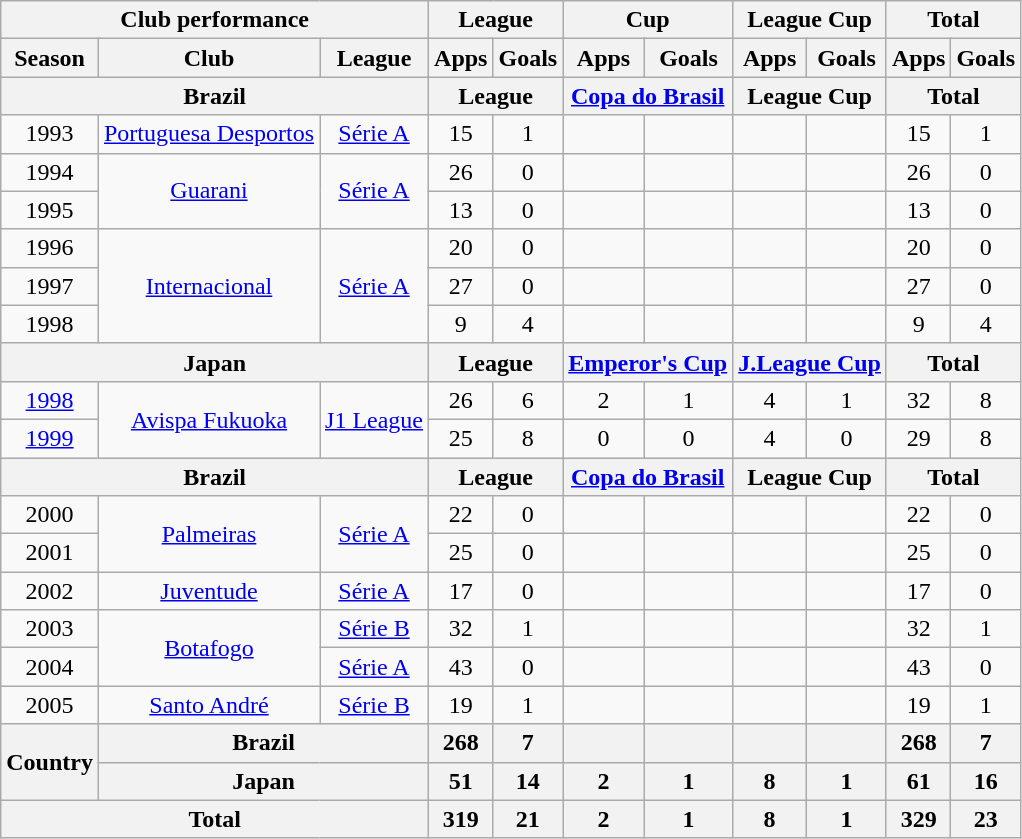<table class="wikitable" style="text-align:center;">
<tr>
<th colspan=3>Club performance</th>
<th colspan=2>League</th>
<th colspan=2>Cup</th>
<th colspan=2>League Cup</th>
<th colspan=2>Total</th>
</tr>
<tr>
<th>Season</th>
<th>Club</th>
<th>League</th>
<th>Apps</th>
<th>Goals</th>
<th>Apps</th>
<th>Goals</th>
<th>Apps</th>
<th>Goals</th>
<th>Apps</th>
<th>Goals</th>
</tr>
<tr>
<th colspan=3>Brazil</th>
<th colspan=2>League</th>
<th colspan=2><a href='#'>Copa do Brasil</a></th>
<th colspan=2>League Cup</th>
<th colspan=2>Total</th>
</tr>
<tr>
<td>1993</td>
<td><a href='#'>Portuguesa Desportos</a></td>
<td><a href='#'>Série A</a></td>
<td>15</td>
<td>1</td>
<td></td>
<td></td>
<td></td>
<td></td>
<td>15</td>
<td>1</td>
</tr>
<tr>
<td>1994</td>
<td rowspan="2"><a href='#'>Guarani</a></td>
<td rowspan="2"><a href='#'>Série A</a></td>
<td>26</td>
<td>0</td>
<td></td>
<td></td>
<td></td>
<td></td>
<td>26</td>
<td>0</td>
</tr>
<tr>
<td>1995</td>
<td>13</td>
<td>0</td>
<td></td>
<td></td>
<td></td>
<td></td>
<td>13</td>
<td>0</td>
</tr>
<tr>
<td>1996</td>
<td rowspan="3"><a href='#'>Internacional</a></td>
<td rowspan="3"><a href='#'>Série A</a></td>
<td>20</td>
<td>0</td>
<td></td>
<td></td>
<td></td>
<td></td>
<td>20</td>
<td>0</td>
</tr>
<tr>
<td>1997</td>
<td>27</td>
<td>0</td>
<td></td>
<td></td>
<td></td>
<td></td>
<td>27</td>
<td>0</td>
</tr>
<tr>
<td>1998</td>
<td>9</td>
<td>4</td>
<td></td>
<td></td>
<td></td>
<td></td>
<td>9</td>
<td>4</td>
</tr>
<tr>
<th colspan=3>Japan</th>
<th colspan=2>League</th>
<th colspan=2><a href='#'>Emperor's Cup</a></th>
<th colspan=2><a href='#'>J.League Cup</a></th>
<th colspan=2>Total</th>
</tr>
<tr>
<td><a href='#'>1998</a></td>
<td rowspan="2"><a href='#'>Avispa Fukuoka</a></td>
<td rowspan="2"><a href='#'>J1 League</a></td>
<td>26</td>
<td>6</td>
<td>2</td>
<td>1</td>
<td>4</td>
<td>1</td>
<td>32</td>
<td>8</td>
</tr>
<tr>
<td><a href='#'>1999</a></td>
<td>25</td>
<td>8</td>
<td>0</td>
<td>0</td>
<td>4</td>
<td>0</td>
<td>29</td>
<td>8</td>
</tr>
<tr>
<th colspan=3>Brazil</th>
<th colspan=2>League</th>
<th colspan=2><a href='#'>Copa do Brasil</a></th>
<th colspan=2>League Cup</th>
<th colspan=2>Total</th>
</tr>
<tr>
<td>2000</td>
<td rowspan="2"><a href='#'>Palmeiras</a></td>
<td rowspan="2"><a href='#'>Série A</a></td>
<td>22</td>
<td>0</td>
<td></td>
<td></td>
<td></td>
<td></td>
<td>22</td>
<td>0</td>
</tr>
<tr>
<td>2001</td>
<td>25</td>
<td>0</td>
<td></td>
<td></td>
<td></td>
<td></td>
<td>25</td>
<td>0</td>
</tr>
<tr>
<td>2002</td>
<td><a href='#'>Juventude</a></td>
<td><a href='#'>Série A</a></td>
<td>17</td>
<td>0</td>
<td></td>
<td></td>
<td></td>
<td></td>
<td>17</td>
<td>0</td>
</tr>
<tr>
<td>2003</td>
<td rowspan="2"><a href='#'>Botafogo</a></td>
<td><a href='#'>Série B</a></td>
<td>32</td>
<td>1</td>
<td></td>
<td></td>
<td></td>
<td></td>
<td>32</td>
<td>1</td>
</tr>
<tr>
<td>2004</td>
<td><a href='#'>Série A</a></td>
<td>43</td>
<td>0</td>
<td></td>
<td></td>
<td></td>
<td></td>
<td>43</td>
<td>0</td>
</tr>
<tr>
<td>2005</td>
<td><a href='#'>Santo André</a></td>
<td><a href='#'>Série B</a></td>
<td>19</td>
<td>1</td>
<td></td>
<td></td>
<td></td>
<td></td>
<td>19</td>
<td>1</td>
</tr>
<tr>
<th rowspan=2>Country</th>
<th colspan=2>Brazil</th>
<th>268</th>
<th>7</th>
<th></th>
<th></th>
<th></th>
<th></th>
<th>268</th>
<th>7</th>
</tr>
<tr>
<th colspan=2>Japan</th>
<th>51</th>
<th>14</th>
<th>2</th>
<th>1</th>
<th>8</th>
<th>1</th>
<th>61</th>
<th>16</th>
</tr>
<tr>
<th colspan=3>Total</th>
<th>319</th>
<th>21</th>
<th>2</th>
<th>1</th>
<th>8</th>
<th>1</th>
<th>329</th>
<th>23</th>
</tr>
</table>
